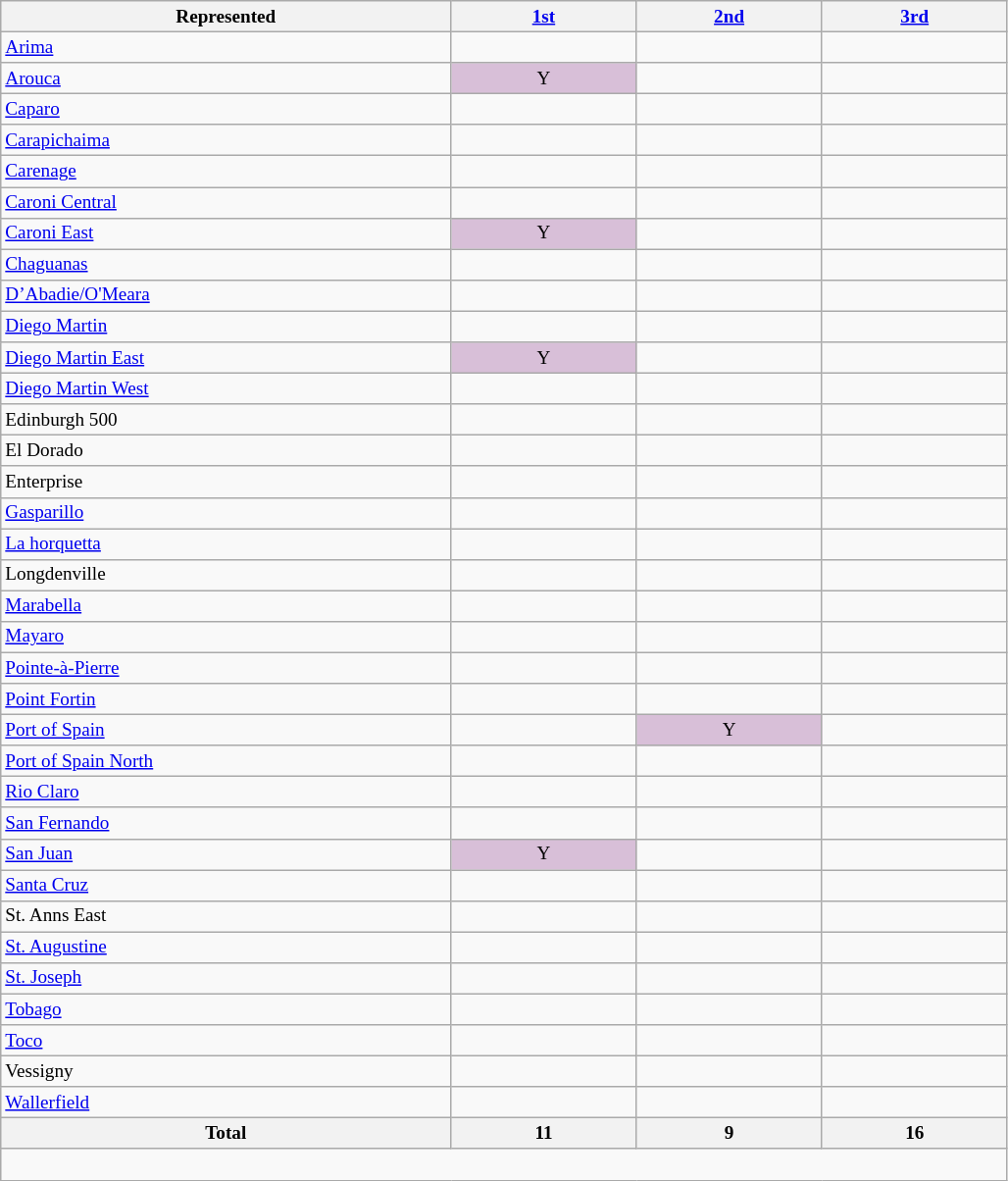<table class="wikitable sortable" style="font-size: 80%;">
<tr>
<th width=300>Represented</th>
<th width=120><a href='#'>1st</a></th>
<th width=120><a href='#'>2nd</a></th>
<th width=120><a href='#'>3rd</a></th>
</tr>
<tr>
<td><a href='#'>Arima</a></td>
<td></td>
<td></td>
<td></td>
</tr>
<tr>
<td><a href='#'>Arouca</a></td>
<td bgcolor=#D8BFD8 align=center>Y</td>
<td></td>
<td></td>
</tr>
<tr>
<td><a href='#'>Caparo</a></td>
<td></td>
<td></td>
<td></td>
</tr>
<tr>
<td><a href='#'>Carapichaima</a></td>
<td></td>
<td></td>
<td></td>
</tr>
<tr>
<td><a href='#'>Carenage</a></td>
<td></td>
<td></td>
<td></td>
</tr>
<tr>
<td><a href='#'>Caroni Central</a></td>
<td></td>
<td></td>
<td></td>
</tr>
<tr>
<td><a href='#'>Caroni East</a></td>
<td bgcolor=#D8BFD8 align=center>Y</td>
<td></td>
<td></td>
</tr>
<tr>
<td><a href='#'>Chaguanas</a></td>
<td></td>
<td></td>
<td></td>
</tr>
<tr>
<td><a href='#'>D’Abadie/O'Meara</a></td>
<td></td>
<td></td>
<td></td>
</tr>
<tr>
<td><a href='#'>Diego Martin</a></td>
<td></td>
<td></td>
<td></td>
</tr>
<tr>
<td><a href='#'>Diego Martin East</a></td>
<td bgcolor=#D8BFD8 align=center>Y</td>
<td></td>
<td></td>
</tr>
<tr>
<td><a href='#'>Diego Martin West</a></td>
<td></td>
<td></td>
<td></td>
</tr>
<tr>
<td>Edinburgh 500</td>
<td></td>
<td></td>
<td></td>
</tr>
<tr>
<td>El Dorado</td>
<td></td>
<td></td>
<td></td>
</tr>
<tr>
<td>Enterprise</td>
<td></td>
<td></td>
<td></td>
</tr>
<tr>
<td><a href='#'>Gasparillo</a></td>
<td></td>
<td></td>
<td></td>
</tr>
<tr>
<td><a href='#'>La horquetta</a></td>
<td></td>
<td></td>
<td></td>
</tr>
<tr>
<td>Longdenville</td>
<td></td>
<td></td>
<td></td>
</tr>
<tr>
<td><a href='#'>Marabella</a></td>
<td></td>
<td></td>
<td></td>
</tr>
<tr>
<td><a href='#'>Mayaro</a></td>
<td></td>
<td></td>
<td></td>
</tr>
<tr>
<td><a href='#'>Pointe-à-Pierre</a></td>
<td></td>
<td></td>
<td></td>
</tr>
<tr>
<td><a href='#'>Point Fortin</a></td>
<td></td>
<td></td>
<td></td>
</tr>
<tr>
<td><a href='#'>Port of Spain</a></td>
<td></td>
<td bgcolor=#D8BFD8 align=center>Y</td>
<td></td>
</tr>
<tr>
<td><a href='#'>Port of Spain North</a></td>
<td></td>
<td></td>
<td></td>
</tr>
<tr>
<td><a href='#'>Rio Claro</a></td>
<td></td>
<td></td>
<td></td>
</tr>
<tr>
<td><a href='#'>San Fernando</a></td>
<td></td>
<td></td>
<td></td>
</tr>
<tr>
<td><a href='#'>San Juan</a></td>
<td bgcolor=#D8BFD8 align=center>Y</td>
<td></td>
<td></td>
</tr>
<tr>
<td><a href='#'>Santa Cruz</a></td>
<td></td>
<td></td>
<td></td>
</tr>
<tr>
<td>St. Anns East</td>
<td></td>
<td></td>
<td></td>
</tr>
<tr>
<td><a href='#'>St. Augustine</a></td>
<td></td>
<td></td>
<td></td>
</tr>
<tr>
<td><a href='#'>St. Joseph</a></td>
<td></td>
<td></td>
<td></td>
</tr>
<tr>
<td><a href='#'>Tobago</a></td>
<td></td>
<td></td>
<td></td>
</tr>
<tr>
<td><a href='#'>Toco</a></td>
<td></td>
<td></td>
<td></td>
</tr>
<tr>
<td>Vessigny</td>
<td></td>
<td></td>
<td></td>
</tr>
<tr>
<td><a href='#'>Wallerfield</a></td>
<td></td>
<td></td>
<td></td>
</tr>
<tr>
<th>Total</th>
<th>11</th>
<th>9</th>
<th>16</th>
</tr>
<tr>
<td colspan="9" align=left><br></td>
</tr>
</table>
